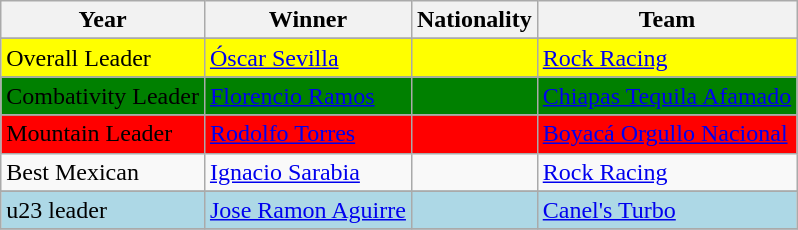<table class="wikitable">
<tr>
<th>Year</th>
<th>Winner</th>
<th>Nationality</th>
<th>Team</th>
</tr>
<tr>
</tr>
<tr bgcolor=yellow>
<td>Overall Leader </td>
<td><a href='#'>Óscar Sevilla</a></td>
<td></td>
<td><a href='#'>Rock Racing</a></td>
</tr>
<tr>
</tr>
<tr bgcolor=green>
<td>Combativity Leader </td>
<td><a href='#'>Florencio Ramos</a></td>
<td></td>
<td><a href='#'>Chiapas Tequila Afamado</a></td>
</tr>
<tr>
</tr>
<tr bgcolor=red>
<td>Mountain Leader </td>
<td><a href='#'>Rodolfo Torres</a></td>
<td></td>
<td><a href='#'>Boyacá Orgullo Nacional</a></td>
</tr>
<tr>
<td>Best Mexican </td>
<td><a href='#'>Ignacio Sarabia</a></td>
<td></td>
<td><a href='#'>Rock Racing</a></td>
</tr>
<tr>
</tr>
<tr bgcolor=lightblue>
<td>u23 leader </td>
<td><a href='#'>Jose Ramon Aguirre</a></td>
<td></td>
<td><a href='#'>Canel's Turbo</a></td>
</tr>
<tr>
</tr>
</table>
